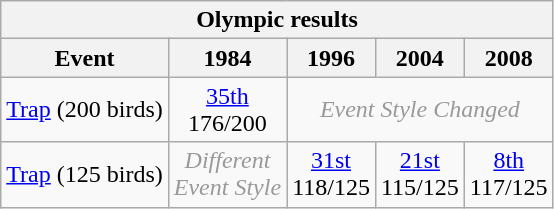<table class="wikitable" style="text-align: center">
<tr>
<th colspan=5>Olympic results </th>
</tr>
<tr>
<th>Event</th>
<th>1984</th>
<th>1996</th>
<th>2004</th>
<th>2008</th>
</tr>
<tr>
<td align=left><a href='#'>Trap</a> (200 birds)</td>
<td><a href='#'>35th</a><br>176/200</td>
<td colspan=3 style="color: #999"><em>Event Style Changed</em></td>
</tr>
<tr>
<td align=left><a href='#'>Trap</a> (125 birds)</td>
<td style="color: #999"><em>Different<br>Event Style</em></td>
<td><a href='#'>31st</a><br>118/125</td>
<td><a href='#'>21st</a><br>115/125</td>
<td><a href='#'>8th</a><br>117/125</td>
</tr>
</table>
